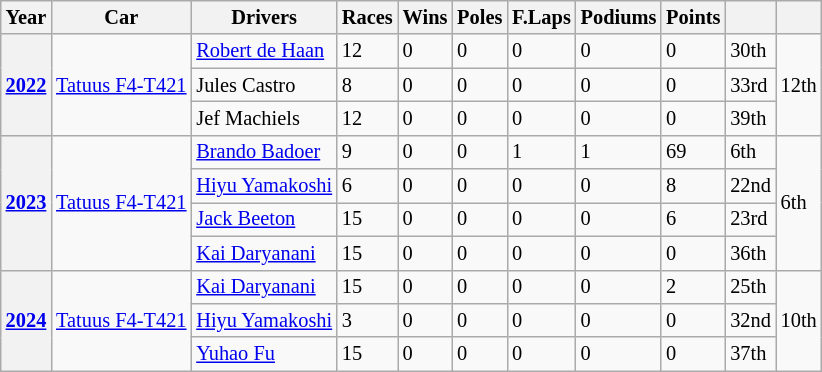<table class="wikitable" style="font-size:85%">
<tr>
<th>Year</th>
<th>Car</th>
<th>Drivers</th>
<th>Races</th>
<th>Wins</th>
<th>Poles</th>
<th>F.Laps</th>
<th>Podiums</th>
<th>Points</th>
<th></th>
<th></th>
</tr>
<tr>
<th rowspan="3"><a href='#'>2022</a></th>
<td rowspan="3"><a href='#'>Tatuus F4-T421</a></td>
<td> <a href='#'>Robert de Haan</a></td>
<td>12</td>
<td>0</td>
<td>0</td>
<td>0</td>
<td>0</td>
<td>0</td>
<td>30th</td>
<td rowspan="3">12th</td>
</tr>
<tr>
<td> Jules Castro</td>
<td>8</td>
<td>0</td>
<td>0</td>
<td>0</td>
<td>0</td>
<td>0</td>
<td>33rd</td>
</tr>
<tr>
<td> Jef Machiels</td>
<td>12</td>
<td>0</td>
<td>0</td>
<td>0</td>
<td>0</td>
<td>0</td>
<td>39th</td>
</tr>
<tr>
<th rowspan="4"><a href='#'>2023</a></th>
<td rowspan="4"><a href='#'>Tatuus F4-T421</a></td>
<td> <a href='#'>Brando Badoer</a></td>
<td>9</td>
<td>0</td>
<td>0</td>
<td>1</td>
<td>1</td>
<td>69</td>
<td>6th</td>
<td rowspan="4">6th</td>
</tr>
<tr>
<td> <a href='#'>Hiyu Yamakoshi</a></td>
<td>6</td>
<td>0</td>
<td>0</td>
<td>0</td>
<td>0</td>
<td>8</td>
<td>22nd</td>
</tr>
<tr>
<td> <a href='#'>Jack Beeton</a></td>
<td>15</td>
<td>0</td>
<td>0</td>
<td>0</td>
<td>0</td>
<td>6</td>
<td>23rd</td>
</tr>
<tr>
<td> <a href='#'>Kai Daryanani</a></td>
<td>15</td>
<td>0</td>
<td>0</td>
<td>0</td>
<td>0</td>
<td>0</td>
<td>36th</td>
</tr>
<tr>
<th rowspan="3"><a href='#'>2024</a></th>
<td rowspan="3"><a href='#'>Tatuus F4-T421</a></td>
<td> <a href='#'>Kai Daryanani</a></td>
<td>15</td>
<td>0</td>
<td>0</td>
<td>0</td>
<td>0</td>
<td>2</td>
<td>25th</td>
<td rowspan="3">10th</td>
</tr>
<tr>
<td> <a href='#'>Hiyu Yamakoshi</a></td>
<td>3</td>
<td>0</td>
<td>0</td>
<td>0</td>
<td>0</td>
<td>0</td>
<td>32nd</td>
</tr>
<tr>
<td> <a href='#'>Yuhao Fu</a></td>
<td>15</td>
<td>0</td>
<td>0</td>
<td>0</td>
<td>0</td>
<td>0</td>
<td>37th</td>
</tr>
</table>
